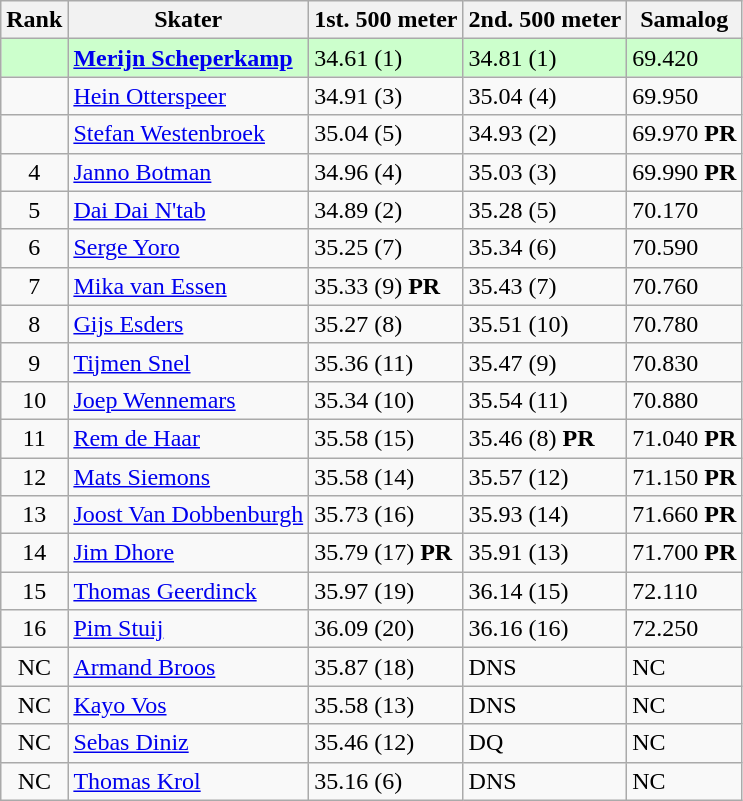<table class="wikitable sortable">
<tr>
<th>Rank</th>
<th>Skater</th>
<th>1st. 500 meter</th>
<th>2nd. 500 meter</th>
<th>Samalog</th>
</tr>
<tr bgcolor=ccffcc>
<td align="center"></td>
<td><strong><a href='#'>Merijn Scheperkamp</a></strong></td>
<td>34.61 (1)</td>
<td>34.81 (1)</td>
<td>69.420</td>
</tr>
<tr>
<td align="center"></td>
<td><a href='#'>Hein Otterspeer</a></td>
<td>34.91 (3)</td>
<td>35.04 (4)</td>
<td>69.950</td>
</tr>
<tr>
<td align="center"></td>
<td><a href='#'>Stefan Westenbroek</a></td>
<td>35.04 (5)</td>
<td>34.93 (2)</td>
<td>69.970 <strong>PR</strong></td>
</tr>
<tr>
<td align="center">4</td>
<td><a href='#'>Janno Botman</a></td>
<td>34.96 (4)</td>
<td>35.03 (3)</td>
<td>69.990 <strong>PR</strong></td>
</tr>
<tr>
<td align="center">5</td>
<td><a href='#'>Dai Dai N'tab</a></td>
<td>34.89 (2)</td>
<td>35.28 (5)</td>
<td>70.170</td>
</tr>
<tr>
<td align="center">6</td>
<td><a href='#'>Serge Yoro</a></td>
<td>35.25 (7)</td>
<td>35.34 (6)</td>
<td>70.590</td>
</tr>
<tr>
<td align="center">7</td>
<td><a href='#'>Mika van Essen</a></td>
<td>35.33 (9) <strong>PR</strong></td>
<td>35.43 (7)</td>
<td>70.760</td>
</tr>
<tr>
<td align="center">8</td>
<td><a href='#'>Gijs Esders</a></td>
<td>35.27 (8)</td>
<td>35.51 (10)</td>
<td>70.780</td>
</tr>
<tr>
<td align="center">9</td>
<td><a href='#'>Tijmen Snel</a></td>
<td>35.36 (11)</td>
<td>35.47 (9)</td>
<td>70.830</td>
</tr>
<tr>
<td align="center">10</td>
<td><a href='#'>Joep Wennemars</a></td>
<td>35.34 (10)</td>
<td>35.54 (11)</td>
<td>70.880</td>
</tr>
<tr>
<td align="center">11</td>
<td><a href='#'>Rem de Haar</a></td>
<td>35.58 (15)</td>
<td>35.46 (8) <strong>PR</strong></td>
<td>71.040 <strong>PR</strong></td>
</tr>
<tr>
<td align="center">12</td>
<td><a href='#'>Mats Siemons</a></td>
<td>35.58 (14)</td>
<td>35.57 (12)</td>
<td>71.150 <strong>PR</strong></td>
</tr>
<tr>
<td align="center">13</td>
<td><a href='#'>Joost Van Dobbenburgh</a></td>
<td>35.73 (16)</td>
<td>35.93 (14)</td>
<td>71.660 <strong>PR</strong></td>
</tr>
<tr>
<td align="center">14</td>
<td><a href='#'>Jim Dhore</a></td>
<td>35.79 (17) <strong>PR</strong></td>
<td>35.91 (13)</td>
<td>71.700 <strong>PR</strong></td>
</tr>
<tr>
<td align="center">15</td>
<td><a href='#'>Thomas Geerdinck</a></td>
<td>35.97 (19)</td>
<td>36.14 (15)</td>
<td>72.110</td>
</tr>
<tr>
<td align="center">16</td>
<td><a href='#'>Pim Stuij</a></td>
<td>36.09 (20)</td>
<td>36.16 (16)</td>
<td>72.250</td>
</tr>
<tr>
<td align="center">NC</td>
<td><a href='#'>Armand Broos</a></td>
<td>35.87 (18)</td>
<td>DNS</td>
<td>NC</td>
</tr>
<tr>
<td align="center">NC</td>
<td><a href='#'>Kayo Vos</a></td>
<td>35.58 (13)</td>
<td>DNS</td>
<td>NC</td>
</tr>
<tr>
<td align="center">NC</td>
<td><a href='#'>Sebas Diniz</a></td>
<td>35.46 (12)</td>
<td>DQ</td>
<td>NC</td>
</tr>
<tr>
<td align="center">NC</td>
<td><a href='#'>Thomas Krol</a></td>
<td>35.16 (6)</td>
<td>DNS</td>
<td>NC</td>
</tr>
</table>
